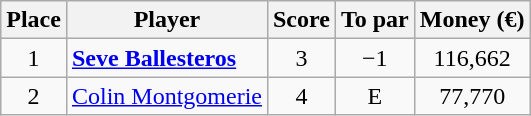<table class="wikitable">
<tr>
<th>Place</th>
<th>Player</th>
<th>Score</th>
<th>To par</th>
<th>Money (€)</th>
</tr>
<tr>
<td align=center>1</td>
<td> <strong><a href='#'>Seve Ballesteros</a></strong></td>
<td style="text-align:center;">3</td>
<td align=center>−1</td>
<td style="text-align:center;">116,662</td>
</tr>
<tr>
<td align=center>2</td>
<td> <a href='#'>Colin Montgomerie</a></td>
<td style="text-align:center;">4</td>
<td align=center>E</td>
<td style="text-align:center;">77,770</td>
</tr>
</table>
